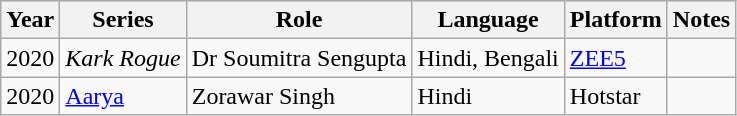<table class="wikitable sortable">
<tr style="background:#ccc; text-align:center;">
<th>Year</th>
<th>Series</th>
<th>Role</th>
<th>Language</th>
<th>Platform</th>
<th>Notes</th>
</tr>
<tr>
<td>2020</td>
<td><em>Kark Rogue</em></td>
<td>Dr Soumitra Sengupta</td>
<td>Hindi, Bengali</td>
<td><a href='#'>ZEE5</a></td>
<td></td>
</tr>
<tr>
<td>2020</td>
<td><a href='#'>Aarya</a></td>
<td>Zorawar Singh</td>
<td>Hindi</td>
<td>Hotstar</td>
<td></td>
</tr>
</table>
